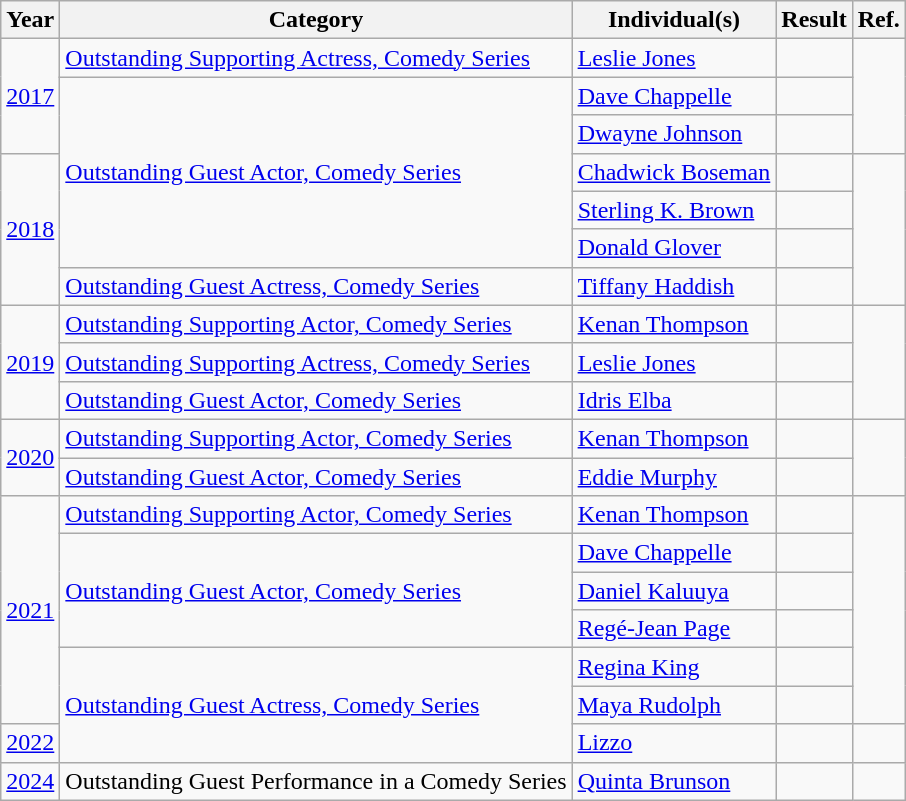<table class="wikitable">
<tr>
<th>Year</th>
<th>Category</th>
<th>Individual(s)</th>
<th>Result</th>
<th>Ref.</th>
</tr>
<tr>
<td rowspan="3"><a href='#'>2017</a></td>
<td><a href='#'>Outstanding Supporting Actress, Comedy Series</a></td>
<td><a href='#'>Leslie Jones</a></td>
<td></td>
<td rowspan="3" align="center"></td>
</tr>
<tr>
<td rowspan="5"><a href='#'>Outstanding Guest Actor, Comedy Series</a></td>
<td><a href='#'>Dave Chappelle</a></td>
<td></td>
</tr>
<tr>
<td><a href='#'>Dwayne Johnson</a></td>
<td></td>
</tr>
<tr>
<td rowspan="4"><a href='#'>2018</a></td>
<td><a href='#'>Chadwick Boseman</a></td>
<td></td>
<td rowspan="4" align="center"></td>
</tr>
<tr>
<td><a href='#'>Sterling K. Brown</a></td>
<td></td>
</tr>
<tr>
<td><a href='#'>Donald Glover</a></td>
<td></td>
</tr>
<tr>
<td><a href='#'>Outstanding Guest Actress, Comedy Series</a></td>
<td><a href='#'>Tiffany Haddish</a></td>
<td></td>
</tr>
<tr>
<td rowspan="3"><a href='#'>2019</a></td>
<td><a href='#'>Outstanding Supporting Actor, Comedy Series</a></td>
<td><a href='#'>Kenan Thompson</a></td>
<td></td>
<td rowspan="3" align="center"></td>
</tr>
<tr>
<td><a href='#'>Outstanding Supporting Actress, Comedy Series</a></td>
<td><a href='#'>Leslie Jones</a></td>
<td></td>
</tr>
<tr>
<td><a href='#'>Outstanding Guest Actor, Comedy Series</a></td>
<td><a href='#'>Idris Elba</a></td>
<td></td>
</tr>
<tr>
<td rowspan="2"><a href='#'>2020</a></td>
<td><a href='#'>Outstanding Supporting Actor, Comedy Series</a></td>
<td><a href='#'>Kenan Thompson</a></td>
<td></td>
<td rowspan="2" align="center"></td>
</tr>
<tr>
<td><a href='#'>Outstanding Guest Actor, Comedy Series</a></td>
<td><a href='#'>Eddie Murphy</a></td>
<td></td>
</tr>
<tr>
<td rowspan="6"><a href='#'>2021</a></td>
<td><a href='#'>Outstanding Supporting Actor, Comedy Series</a></td>
<td><a href='#'>Kenan Thompson</a></td>
<td></td>
<td rowspan="6" align="center"></td>
</tr>
<tr>
<td rowspan="3"><a href='#'>Outstanding Guest Actor, Comedy Series</a></td>
<td><a href='#'>Dave Chappelle</a></td>
<td></td>
</tr>
<tr>
<td><a href='#'>Daniel Kaluuya</a></td>
<td></td>
</tr>
<tr>
<td><a href='#'>Regé-Jean Page</a></td>
<td></td>
</tr>
<tr>
<td rowspan="3"><a href='#'>Outstanding Guest Actress, Comedy Series</a></td>
<td><a href='#'>Regina King</a></td>
<td></td>
</tr>
<tr>
<td><a href='#'>Maya Rudolph</a></td>
<td></td>
</tr>
<tr>
<td><a href='#'>2022</a></td>
<td><a href='#'>Lizzo</a></td>
<td></td>
<td align="center"></td>
</tr>
<tr>
<td><a href='#'>2024</a></td>
<td>Outstanding Guest Performance in a Comedy Series</td>
<td><a href='#'>Quinta Brunson</a></td>
<td></td>
<td align="center"></td>
</tr>
</table>
